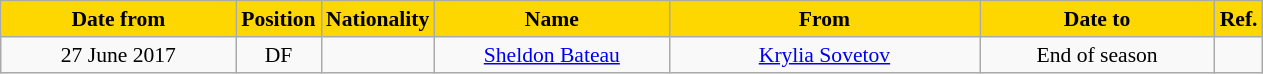<table class="wikitable" style="text-align:center; font-size:90%; ">
<tr>
<th style="background:#FFD700; color:#000000; width:150px;">Date from</th>
<th style="background:#FFD700; color:#000000; width:50px;">Position</th>
<th style="background:#FFD700; color:#000000; width:50px;">Nationality</th>
<th style="background:#FFD700; color:#000000; width:150px;">Name</th>
<th style="background:#FFD700; color:#000000; width:200px;">From</th>
<th style="background:#FFD700; color:#000000; width:150px;">Date to</th>
<th style="background:#FFD700; color:#000000; width:25px;">Ref.</th>
</tr>
<tr>
<td>27 June 2017</td>
<td>DF</td>
<td></td>
<td><a href='#'>Sheldon Bateau</a></td>
<td><a href='#'>Krylia Sovetov</a></td>
<td>End of season</td>
<td></td>
</tr>
</table>
